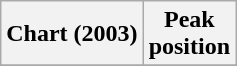<table class="wikitable plainrowheaders" style="text-align:center">
<tr>
<th scope="col">Chart (2003)</th>
<th scope="col">Peak<br>position</th>
</tr>
<tr>
</tr>
</table>
